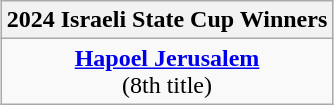<table class=wikitable style="text-align:center; margin:auto">
<tr>
<th>2024 Israeli State Cup Winners</th>
</tr>
<tr>
<td><strong><a href='#'>Hapoel Jerusalem</a></strong><br>(8th title)</td>
</tr>
</table>
